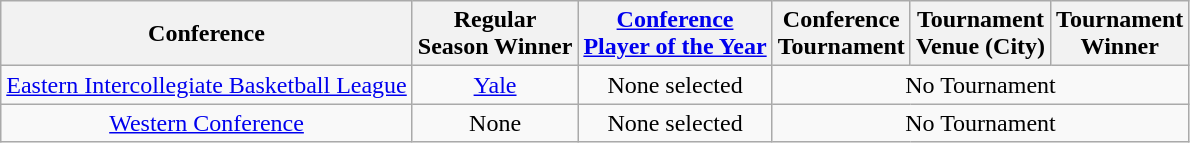<table class="wikitable" style="text-align:center;">
<tr>
<th>Conference</th>
<th>Regular <br> Season Winner</th>
<th><a href='#'>Conference <br> Player of the Year</a></th>
<th>Conference <br> Tournament</th>
<th>Tournament <br> Venue (City)</th>
<th>Tournament <br> Winner</th>
</tr>
<tr>
<td><a href='#'>Eastern Intercollegiate Basketball League</a></td>
<td><a href='#'>Yale</a></td>
<td>None selected</td>
<td colspan=3>No Tournament</td>
</tr>
<tr>
<td><a href='#'>Western Conference</a></td>
<td>None </td>
<td>None selected</td>
<td colspan=3>No Tournament</td>
</tr>
</table>
